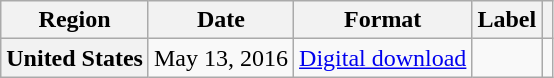<table class="wikitable plainrowheaders">
<tr>
<th scope="col">Region</th>
<th scope="col">Date</th>
<th scope="col">Format</th>
<th scopw="col">Label</th>
<th scope="col"></th>
</tr>
<tr>
<th scope="row">United States</th>
<td>May 13, 2016</td>
<td><a href='#'>Digital download</a></td>
<td rowspan="2"></td>
<td></td>
</tr>
</table>
